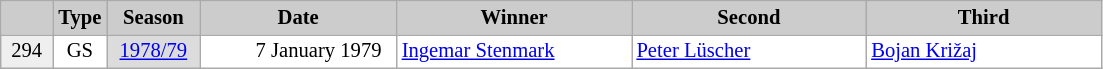<table class="wikitable" style="background:#fff; font-size:86%; line-height:16px; border:grey solid 1px; border-collapse:collapse;">
<tr>
<th style="background-color: #ccc;" width="28"></th>
<th style="background-color: #ccc;" width="30">Type</th>
<th style="background-color: #ccc;" width="55">Season</th>
<th style="background:#ccc;" width="125">Date</th>
<th style="background:#ccc;" width="150">Winner</th>
<th style="background:#ccc;" width="150">Second</th>
<th style="background:#ccc;" width="150">Third</th>
</tr>
<tr>
<td align=center bgcolor="#EFEFEF">294</td>
<td align=center>GS</td>
<td bgcolor=gainsboro align=center><a href='#'>1978/79</a></td>
<td align=right>7 January 1979  </td>
<td> <a href='#'>Ingemar Stenmark</a></td>
<td> <a href='#'>Peter Lüscher</a></td>
<td> <a href='#'>Bojan Križaj</a></td>
</tr>
</table>
